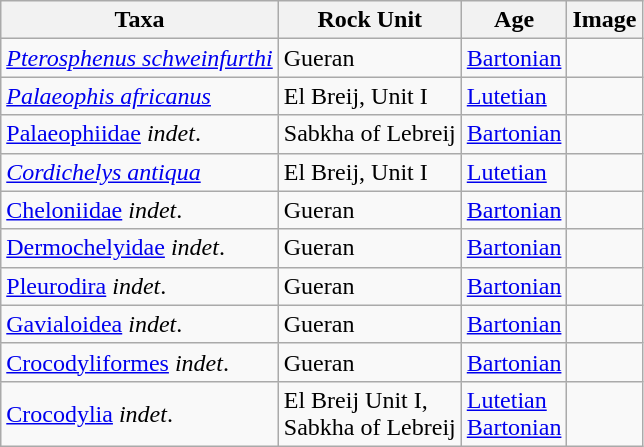<table class="wikitable sortable">
<tr>
<th>Taxa</th>
<th>Rock Unit</th>
<th>Age</th>
<th>Image</th>
</tr>
<tr>
<td><em><a href='#'>Pterosphenus schweinfurthi</a></em></td>
<td>Gueran</td>
<td><a href='#'>Bartonian</a></td>
<td></td>
</tr>
<tr>
<td><em><a href='#'>Palaeophis africanus</a></em></td>
<td>El Breij, Unit I</td>
<td><a href='#'>Lutetian</a></td>
<td></td>
</tr>
<tr>
<td><a href='#'>Palaeophiidae</a> <em>indet</em>.</td>
<td>Sabkha of Lebreij</td>
<td><a href='#'>Bartonian</a></td>
<td></td>
</tr>
<tr>
<td><a href='#'><em>Cordichelys antiqua</em></a></td>
<td>El Breij, Unit I</td>
<td><a href='#'>Lutetian</a></td>
<td></td>
</tr>
<tr>
<td><a href='#'>Cheloniidae</a> <em>indet</em>.</td>
<td>Gueran</td>
<td><a href='#'>Bartonian</a></td>
<td></td>
</tr>
<tr>
<td><a href='#'>Dermochelyidae</a> <em>indet</em>.</td>
<td>Gueran</td>
<td><a href='#'>Bartonian</a></td>
<td></td>
</tr>
<tr>
<td><a href='#'>Pleurodira</a> <em>indet</em>.</td>
<td>Gueran</td>
<td><a href='#'>Bartonian</a></td>
<td></td>
</tr>
<tr>
<td><a href='#'>Gavialoidea</a> <em>indet</em>.</td>
<td>Gueran</td>
<td><a href='#'>Bartonian</a></td>
<td></td>
</tr>
<tr>
<td><a href='#'>Crocodyliformes</a> <em>indet</em>.</td>
<td>Gueran</td>
<td><a href='#'>Bartonian</a></td>
<td></td>
</tr>
<tr>
<td><a href='#'>Crocodylia</a> <em>indet</em>.</td>
<td>El Breij Unit I,<br>Sabkha of Lebreij</td>
<td><a href='#'>Lutetian</a><br><a href='#'>Bartonian</a></td>
<td></td>
</tr>
</table>
